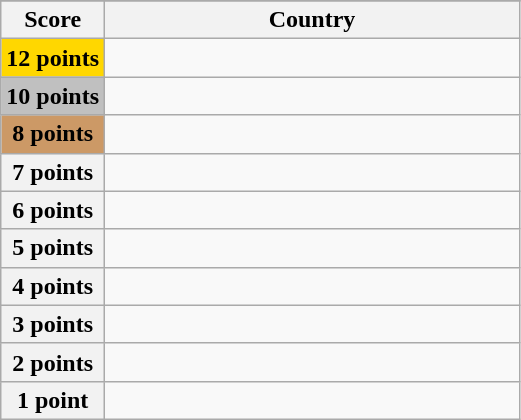<table class="wikitable">
<tr>
</tr>
<tr>
<th scope="col" width="20%">Score</th>
<th scope="col">Country</th>
</tr>
<tr>
<th scope="row" style="background:gold">12 points</th>
<td></td>
</tr>
<tr>
<th scope="row" style="background:silver">10 points</th>
<td></td>
</tr>
<tr>
<th scope="row" style="background:#CC9966">8 points</th>
<td></td>
</tr>
<tr>
<th scope="row">7 points</th>
<td></td>
</tr>
<tr>
<th scope="row">6 points</th>
<td></td>
</tr>
<tr>
<th scope="row">5 points</th>
<td></td>
</tr>
<tr>
<th scope="row">4 points</th>
<td></td>
</tr>
<tr>
<th scope="row">3 points</th>
<td></td>
</tr>
<tr>
<th scope="row">2 points</th>
<td></td>
</tr>
<tr>
<th scope="row">1 point</th>
<td></td>
</tr>
</table>
